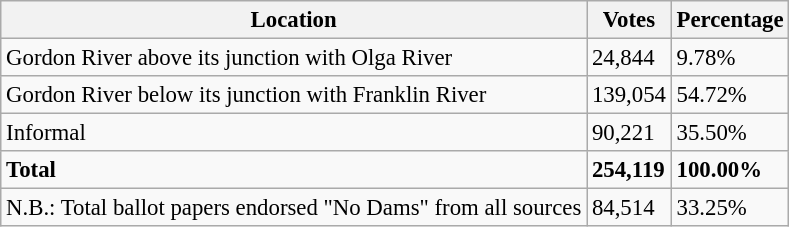<table class="wikitable" style="font-size:95%;">
<tr>
<th>Location</th>
<th>Votes</th>
<th>Percentage</th>
</tr>
<tr>
<td>Gordon River above its junction with Olga River</td>
<td>24,844</td>
<td>9.78%</td>
</tr>
<tr>
<td>Gordon River below its junction with Franklin River</td>
<td>139,054</td>
<td>54.72%</td>
</tr>
<tr>
<td>Informal</td>
<td>90,221</td>
<td>35.50%</td>
</tr>
<tr>
<td><strong>Total</strong></td>
<td><strong>254,119</strong></td>
<td><strong>100.00%</strong></td>
</tr>
<tr>
<td>N.B.: Total ballot papers endorsed "No Dams" from all sources</td>
<td>84,514</td>
<td>33.25%</td>
</tr>
</table>
